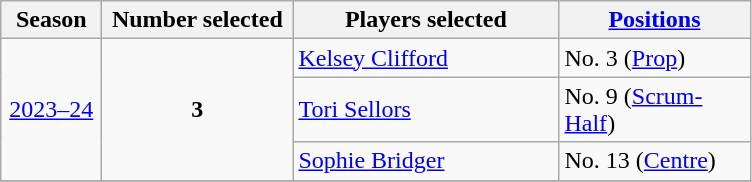<table class="wikitable">
<tr>
<th width=60>Season</th>
<th width=120>Number selected</th>
<th width=170>Players selected</th>
<th width=120><a href='#'>Positions</a></th>
</tr>
<tr>
<td align=center rowspan=3><a href='#'>2023–24</a></td>
<td align=center rowspan=3><strong>3</strong></td>
<td> <a href='#'>Kelsey Clifford</a></td>
<td>No. 3 (<a href='#'>Prop</a>)</td>
</tr>
<tr>
<td> <a href='#'>Tori Sellors</a></td>
<td>No. 9 (<a href='#'>Scrum-Half</a>)</td>
</tr>
<tr>
<td> <a href='#'>Sophie Bridger</a></td>
<td>No. 13 (<a href='#'>Centre</a>)</td>
</tr>
<tr>
</tr>
</table>
